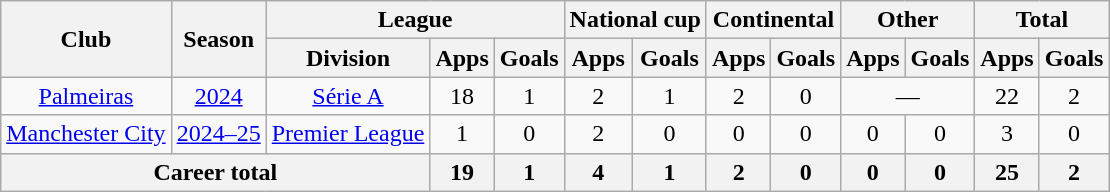<table class="wikitable" style="text-align: center;">
<tr>
<th rowspan="2">Club</th>
<th rowspan="2">Season</th>
<th colspan="3">League</th>
<th colspan="2">National cup</th>
<th colspan="2">Continental</th>
<th colspan="2">Other</th>
<th colspan="2">Total</th>
</tr>
<tr>
<th>Division</th>
<th>Apps</th>
<th>Goals</th>
<th>Apps</th>
<th>Goals</th>
<th>Apps</th>
<th>Goals</th>
<th>Apps</th>
<th>Goals</th>
<th>Apps</th>
<th>Goals</th>
</tr>
<tr>
<td><a href='#'>Palmeiras</a></td>
<td><a href='#'>2024</a></td>
<td><a href='#'>Série A</a></td>
<td>18</td>
<td>1</td>
<td>2</td>
<td>1</td>
<td>2</td>
<td>0</td>
<td colspan="2">—</td>
<td>22</td>
<td>2</td>
</tr>
<tr>
<td><a href='#'>Manchester City</a></td>
<td><a href='#'>2024–25</a></td>
<td><a href='#'>Premier League</a></td>
<td>1</td>
<td>0</td>
<td>2</td>
<td>0</td>
<td>0</td>
<td>0</td>
<td>0</td>
<td>0</td>
<td>3</td>
<td>0</td>
</tr>
<tr>
<th colspan="3">Career total</th>
<th>19</th>
<th>1</th>
<th>4</th>
<th>1</th>
<th>2</th>
<th>0</th>
<th>0</th>
<th>0</th>
<th>25</th>
<th>2</th>
</tr>
</table>
